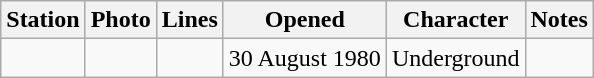<table class="wikitable sortable">
<tr>
<th>Station</th>
<th class="unsortable">Photo</th>
<th>Lines</th>
<th>Opened</th>
<th>Character</th>
<th class="unsortable">Notes</th>
</tr>
<tr>
<td><em></em></td>
<td></td>
<td></td>
<td>30 August 1980</td>
<td>Underground</td>
<td></td>
</tr>
</table>
